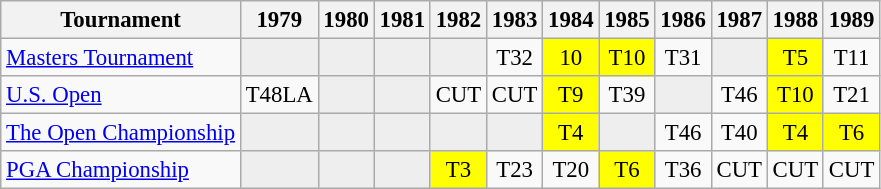<table class="wikitable" style="font-size:95%;text-align:center;">
<tr>
<th>Tournament</th>
<th>1979</th>
<th>1980</th>
<th>1981</th>
<th>1982</th>
<th>1983</th>
<th>1984</th>
<th>1985</th>
<th>1986</th>
<th>1987</th>
<th>1988</th>
<th>1989</th>
</tr>
<tr>
<td align=left><a href='#'>Masters Tournament</a></td>
<td style="background:#eeeeee;"></td>
<td style="background:#eeeeee;"></td>
<td style="background:#eeeeee;"></td>
<td style="background:#eeeeee;"></td>
<td>T32</td>
<td style="background:yellow;">10</td>
<td style="background:yellow;">T10</td>
<td>T31</td>
<td style="background:#eeeeee;"></td>
<td style="background:yellow;">T5</td>
<td>T11</td>
</tr>
<tr>
<td align=left><a href='#'>U.S. Open</a></td>
<td>T48<span>LA</span></td>
<td style="background:#eeeeee;"></td>
<td style="background:#eeeeee;"></td>
<td>CUT</td>
<td>CUT</td>
<td style="background:yellow;">T9</td>
<td>T39</td>
<td style="background:#eeeeee;"></td>
<td>T46</td>
<td style="background:yellow;">T10</td>
<td>T21</td>
</tr>
<tr>
<td align=left><a href='#'>The Open Championship</a></td>
<td style="background:#eeeeee;"></td>
<td style="background:#eeeeee;"></td>
<td style="background:#eeeeee;"></td>
<td style="background:#eeeeee;"></td>
<td style="background:#eeeeee;"></td>
<td style="background:yellow;">T4</td>
<td style="background:#eeeeee;"></td>
<td>T46</td>
<td>T40</td>
<td style="background:yellow;">T4</td>
<td style="background:yellow;">T6</td>
</tr>
<tr>
<td align=left><a href='#'>PGA Championship</a></td>
<td style="background:#eeeeee;"></td>
<td style="background:#eeeeee;"></td>
<td style="background:#eeeeee;"></td>
<td style="background:yellow;">T3</td>
<td>T23</td>
<td>T20</td>
<td style="background:yellow;">T6</td>
<td>T36</td>
<td>CUT</td>
<td>CUT</td>
<td>CUT</td>
</tr>
</table>
